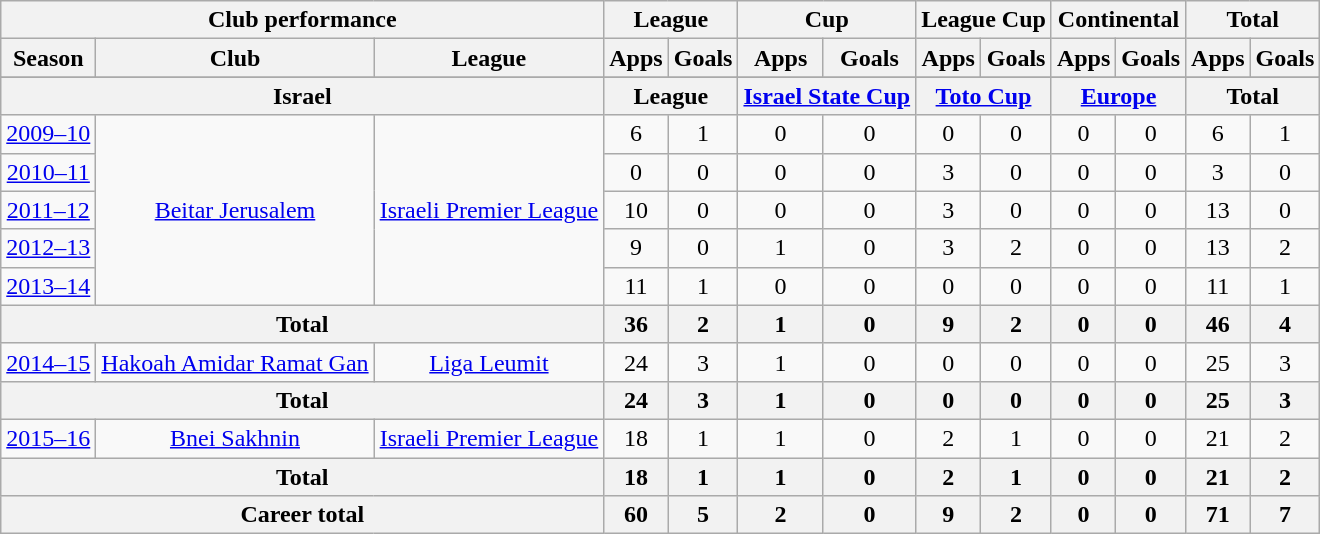<table class="wikitable" style="text-align:center">
<tr>
<th colspan=3>Club performance</th>
<th colspan=2>League</th>
<th colspan=2>Cup</th>
<th colspan=2>League Cup</th>
<th colspan=2>Continental</th>
<th colspan=2>Total</th>
</tr>
<tr>
<th>Season</th>
<th>Club</th>
<th>League</th>
<th>Apps</th>
<th>Goals</th>
<th>Apps</th>
<th>Goals</th>
<th>Apps</th>
<th>Goals</th>
<th>Apps</th>
<th>Goals</th>
<th>Apps</th>
<th>Goals</th>
</tr>
<tr>
</tr>
<tr>
<th colspan=3>Israel</th>
<th colspan=2>League</th>
<th colspan=2><a href='#'>Israel State Cup</a></th>
<th colspan=2><a href='#'>Toto Cup</a></th>
<th colspan=2><a href='#'>Europe</a></th>
<th colspan=2>Total</th>
</tr>
<tr>
<td><a href='#'>2009–10</a></td>
<td rowspan="5"><a href='#'>Beitar Jerusalem</a></td>
<td rowspan="5"><a href='#'>Israeli Premier League</a></td>
<td>6</td>
<td>1</td>
<td>0</td>
<td>0</td>
<td>0</td>
<td>0</td>
<td>0</td>
<td>0</td>
<td>6</td>
<td>1</td>
</tr>
<tr>
<td><a href='#'>2010–11</a></td>
<td>0</td>
<td>0</td>
<td>0</td>
<td>0</td>
<td>3</td>
<td>0</td>
<td>0</td>
<td>0</td>
<td>3</td>
<td>0</td>
</tr>
<tr>
<td><a href='#'>2011–12</a></td>
<td>10</td>
<td>0</td>
<td>0</td>
<td>0</td>
<td>3</td>
<td>0</td>
<td>0</td>
<td>0</td>
<td>13</td>
<td>0</td>
</tr>
<tr>
<td><a href='#'>2012–13</a></td>
<td>9</td>
<td>0</td>
<td>1</td>
<td>0</td>
<td>3</td>
<td>2</td>
<td>0</td>
<td>0</td>
<td>13</td>
<td>2</td>
</tr>
<tr>
<td><a href='#'>2013–14</a></td>
<td>11</td>
<td>1</td>
<td>0</td>
<td>0</td>
<td>0</td>
<td>0</td>
<td>0</td>
<td>0</td>
<td>11</td>
<td>1</td>
</tr>
<tr>
<th colspan="3">Total</th>
<th>36</th>
<th>2</th>
<th>1</th>
<th>0</th>
<th>9</th>
<th>2</th>
<th>0</th>
<th>0</th>
<th>46</th>
<th>4</th>
</tr>
<tr>
<td><a href='#'>2014–15</a></td>
<td rowspan="1"><a href='#'>Hakoah Amidar Ramat Gan</a></td>
<td rowspan="1"><a href='#'>Liga Leumit</a></td>
<td>24</td>
<td>3</td>
<td>1</td>
<td>0</td>
<td>0</td>
<td>0</td>
<td>0</td>
<td>0</td>
<td>25</td>
<td>3</td>
</tr>
<tr>
<th colspan="3">Total</th>
<th>24</th>
<th>3</th>
<th>1</th>
<th>0</th>
<th>0</th>
<th>0</th>
<th>0</th>
<th>0</th>
<th>25</th>
<th>3</th>
</tr>
<tr>
<td><a href='#'>2015–16</a></td>
<td rowspan="1"><a href='#'>Bnei Sakhnin</a></td>
<td rowspan="1"><a href='#'>Israeli Premier League</a></td>
<td>18</td>
<td>1</td>
<td>1</td>
<td>0</td>
<td>2</td>
<td>1</td>
<td>0</td>
<td>0</td>
<td>21</td>
<td>2</td>
</tr>
<tr>
<th colspan="3">Total</th>
<th>18</th>
<th>1</th>
<th>1</th>
<th>0</th>
<th>2</th>
<th>1</th>
<th>0</th>
<th>0</th>
<th>21</th>
<th>2</th>
</tr>
<tr>
<th colspan="3">Career total</th>
<th>60</th>
<th>5</th>
<th>2</th>
<th>0</th>
<th>9</th>
<th>2</th>
<th>0</th>
<th>0</th>
<th>71</th>
<th>7</th>
</tr>
</table>
